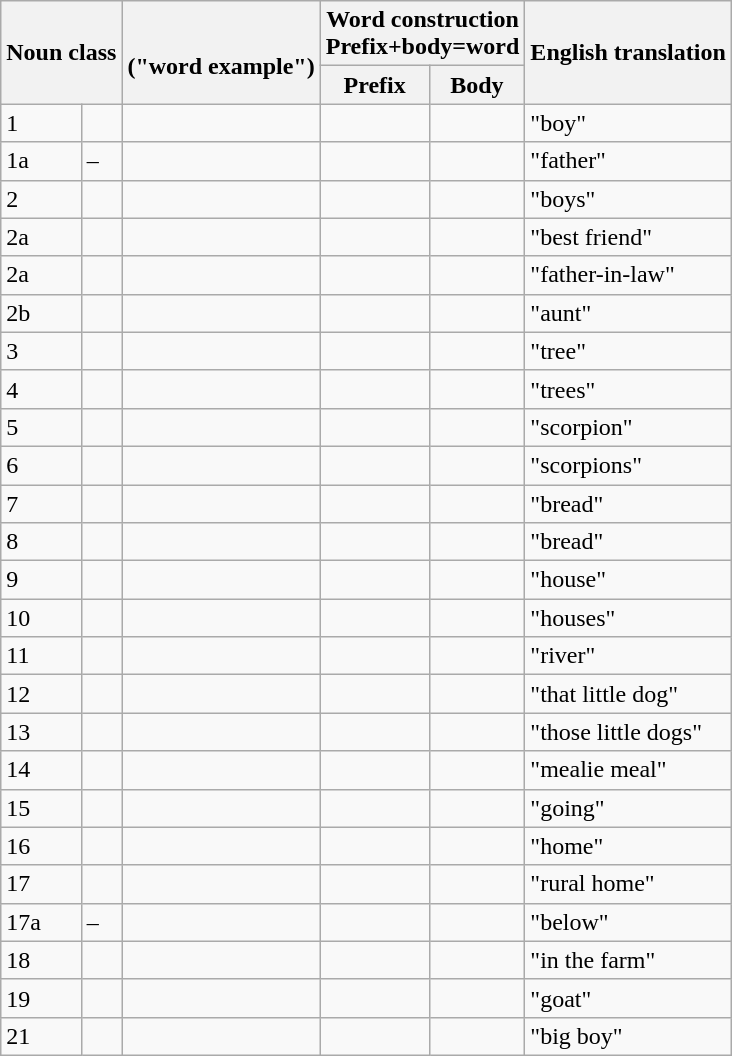<table class="wikitable">
<tr>
<th colspan="2" rowspan="2">Noun class</th>
<th rowspan="2"><br>("word example")</th>
<th colspan="2">Word construction<br>Prefix+body=word</th>
<th rowspan="2">English translation</th>
</tr>
<tr>
<th>Prefix</th>
<th>Body</th>
</tr>
<tr>
<td>1</td>
<td></td>
<td></td>
<td></td>
<td></td>
<td>"boy"</td>
</tr>
<tr>
<td>1a</td>
<td>–</td>
<td></td>
<td></td>
<td></td>
<td>"father"</td>
</tr>
<tr>
<td>2</td>
<td></td>
<td></td>
<td></td>
<td></td>
<td>"boys"</td>
</tr>
<tr>
<td>2a</td>
<td></td>
<td></td>
<td></td>
<td></td>
<td>"best friend"</td>
</tr>
<tr>
<td>2a</td>
<td></td>
<td></td>
<td></td>
<td></td>
<td>"father-in-law"</td>
</tr>
<tr>
<td>2b</td>
<td></td>
<td></td>
<td></td>
<td></td>
<td>"aunt"</td>
</tr>
<tr>
<td>3</td>
<td></td>
<td></td>
<td></td>
<td></td>
<td>"tree"</td>
</tr>
<tr>
<td>4</td>
<td></td>
<td></td>
<td></td>
<td></td>
<td>"trees"</td>
</tr>
<tr>
<td>5</td>
<td></td>
<td></td>
<td></td>
<td></td>
<td>"scorpion"</td>
</tr>
<tr>
<td>6</td>
<td></td>
<td></td>
<td></td>
<td></td>
<td>"scorpions"</td>
</tr>
<tr>
<td>7</td>
<td></td>
<td></td>
<td></td>
<td></td>
<td>"bread"</td>
</tr>
<tr>
<td>8</td>
<td></td>
<td></td>
<td></td>
<td></td>
<td>"bread"</td>
</tr>
<tr>
<td>9</td>
<td></td>
<td></td>
<td></td>
<td></td>
<td>"house"</td>
</tr>
<tr>
<td>10</td>
<td></td>
<td></td>
<td></td>
<td></td>
<td>"houses"</td>
</tr>
<tr>
<td>11</td>
<td></td>
<td></td>
<td></td>
<td></td>
<td>"river"</td>
</tr>
<tr>
<td>12</td>
<td></td>
<td></td>
<td></td>
<td></td>
<td>"that little dog"</td>
</tr>
<tr>
<td>13</td>
<td></td>
<td></td>
<td></td>
<td></td>
<td>"those little dogs"</td>
</tr>
<tr>
<td>14</td>
<td></td>
<td></td>
<td></td>
<td></td>
<td>"mealie meal"</td>
</tr>
<tr>
<td>15</td>
<td></td>
<td></td>
<td></td>
<td></td>
<td>"going"</td>
</tr>
<tr>
<td>16</td>
<td></td>
<td></td>
<td></td>
<td></td>
<td>"home"</td>
</tr>
<tr>
<td>17</td>
<td></td>
<td></td>
<td></td>
<td></td>
<td>"rural home"</td>
</tr>
<tr>
<td>17a</td>
<td>–</td>
<td></td>
<td></td>
<td></td>
<td>"below"</td>
</tr>
<tr>
<td>18</td>
<td></td>
<td></td>
<td></td>
<td></td>
<td>"in the farm"</td>
</tr>
<tr>
<td>19</td>
<td></td>
<td></td>
<td></td>
<td></td>
<td>"goat"</td>
</tr>
<tr>
<td>21</td>
<td></td>
<td></td>
<td></td>
<td></td>
<td>"big boy"</td>
</tr>
</table>
